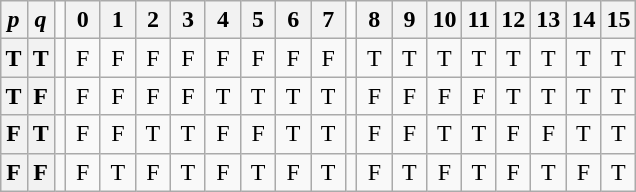<table class="wikitable" style="margin:1em auto 1em auto; text-align:center;">
<tr>
<th><em>p</em></th>
<th><em>q</em></th>
<td></td>
<th> 0 </th>
<th> 1 </th>
<th> 2 </th>
<th> 3 </th>
<th> 4 </th>
<th> 5 </th>
<th> 6 </th>
<th> 7 </th>
<td></td>
<th> 8 </th>
<th> 9 </th>
<th>10</th>
<th>11</th>
<th>12</th>
<th>13</th>
<th>14</th>
<th>15</th>
</tr>
<tr>
<th>T</th>
<th>T</th>
<td></td>
<td>F</td>
<td>F</td>
<td>F</td>
<td>F</td>
<td>F</td>
<td>F</td>
<td>F</td>
<td>F</td>
<td></td>
<td>T</td>
<td>T</td>
<td>T</td>
<td>T</td>
<td>T</td>
<td>T</td>
<td>T</td>
<td>T</td>
</tr>
<tr>
<th>T</th>
<th>F</th>
<td></td>
<td>F</td>
<td>F</td>
<td>F</td>
<td>F</td>
<td>T</td>
<td>T</td>
<td>T</td>
<td>T</td>
<td></td>
<td>F</td>
<td>F</td>
<td>F</td>
<td>F</td>
<td>T</td>
<td>T</td>
<td>T</td>
<td>T</td>
</tr>
<tr>
<th>F</th>
<th>T</th>
<td></td>
<td>F</td>
<td>F</td>
<td>T</td>
<td>T</td>
<td>F</td>
<td>F</td>
<td>T</td>
<td>T</td>
<td></td>
<td>F</td>
<td>F</td>
<td>T</td>
<td>T</td>
<td>F</td>
<td>F</td>
<td>T</td>
<td>T</td>
</tr>
<tr>
<th>F</th>
<th>F</th>
<td></td>
<td>F</td>
<td>T</td>
<td>F</td>
<td>T</td>
<td>F</td>
<td>T</td>
<td>F</td>
<td>T</td>
<td></td>
<td>F</td>
<td>T</td>
<td>F</td>
<td>T</td>
<td>F</td>
<td>T</td>
<td>F</td>
<td>T</td>
</tr>
</table>
